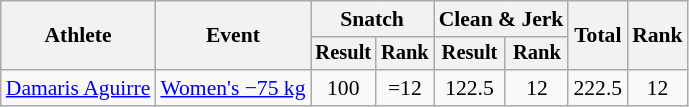<table class="wikitable" style="font-size:90%">
<tr>
<th rowspan="2">Athlete</th>
<th rowspan="2">Event</th>
<th colspan="2">Snatch</th>
<th colspan="2">Clean & Jerk</th>
<th rowspan="2">Total</th>
<th rowspan="2">Rank</th>
</tr>
<tr style="font-size:95%">
<th>Result</th>
<th>Rank</th>
<th>Result</th>
<th>Rank</th>
</tr>
<tr align=center>
<td align=left><a href='#'>Damaris Aguirre</a></td>
<td align=left><a href='#'>Women's −75 kg</a></td>
<td>100</td>
<td>=12</td>
<td>122.5</td>
<td>12</td>
<td>222.5</td>
<td>12</td>
</tr>
</table>
